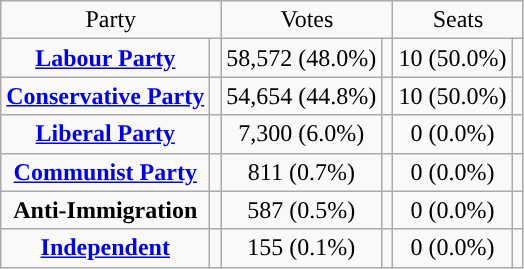<table class=wikitable style="text-align:center;">
<tr>
<td colspan=2>Party</td>
<td colspan=2>Votes</td>
<td colspan=2>Seats</td>
</tr>
<tr>
<td><strong><a href='#'>Labour Party</a></strong></td>
<td style="background:"></td>
<td>58,572 (48.0%)</td>
<td></td>
<td>10 (50.0%)</td>
<td></td>
</tr>
<tr>
<td><strong><a href='#'>Conservative Party</a></strong></td>
<td style="background:"></td>
<td>54,654 (44.8%)</td>
<td></td>
<td>10 (50.0%)</td>
<td></td>
</tr>
<tr>
<td><strong><a href='#'>Liberal Party</a></strong></td>
<td style="background:"></td>
<td>7,300 (6.0%)</td>
<td></td>
<td>0 (0.0%)</td>
<td></td>
</tr>
<tr>
<td><strong><a href='#'>Communist Party</a></strong></td>
<td style="background:"></td>
<td>811 (0.7%)</td>
<td></td>
<td>0 (0.0%)</td>
<td></td>
</tr>
<tr>
<td><strong>Anti-Immigration</strong></td>
<td style="background:"></td>
<td>587 (0.5%)</td>
<td></td>
<td>0 (0.0%)</td>
<td></td>
</tr>
<tr>
<td><strong><a href='#'>Independent</a></strong></td>
<td style="background:"></td>
<td>155 (0.1%)</td>
<td></td>
<td>0 (0.0%)</td>
<td></td>
</tr>
</table>
